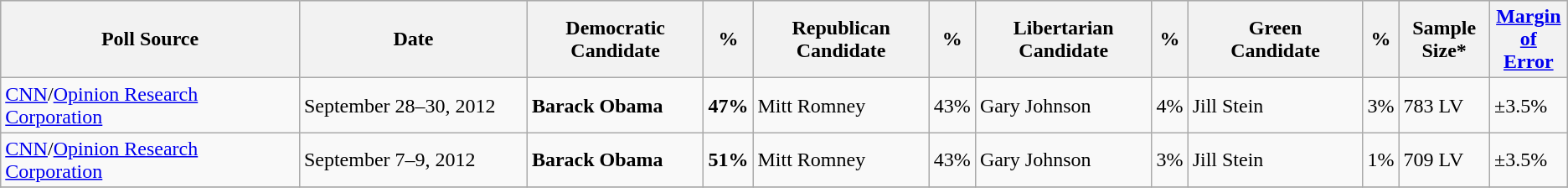<table class="wikitable">
<tr style="background:lightgrey;">
<th style="width:21%;">Poll Source</th>
<th style="width:16%;">Date</th>
<th style="width:12%;">Democratic<br>Candidate</th>
<th style="width:1%;">%</th>
<th style="width:12%;">Republican<br>Candidate</th>
<th style="width:1%;">%</th>
<th style="width:12%;">Libertarian<br>Candidate</th>
<th style="width:1%;">%</th>
<th style="width:12%;">Green<br>Candidate</th>
<th style="width:1%;">%</th>
<th style="width:6%;">Sample<br> Size*</th>
<th style="width:5%;"><a href='#'>Margin of Error</a></th>
</tr>
<tr>
<td><a href='#'>CNN</a>/<a href='#'>Opinion Research Corporation</a></td>
<td>September 28–30, 2012</td>
<td><strong>Barack Obama</strong></td>
<td><strong>47%</strong></td>
<td>Mitt Romney</td>
<td>43%</td>
<td>Gary Johnson</td>
<td>4%</td>
<td>Jill Stein</td>
<td>3%</td>
<td>783 LV</td>
<td>±3.5%</td>
</tr>
<tr>
<td><a href='#'>CNN</a>/<a href='#'>Opinion Research Corporation</a></td>
<td>September 7–9, 2012</td>
<td><strong>Barack Obama</strong></td>
<td><strong>51%</strong></td>
<td>Mitt Romney</td>
<td>43%</td>
<td>Gary Johnson</td>
<td>3%</td>
<td>Jill Stein</td>
<td>1%</td>
<td>709 LV</td>
<td>±3.5%</td>
</tr>
<tr>
</tr>
</table>
